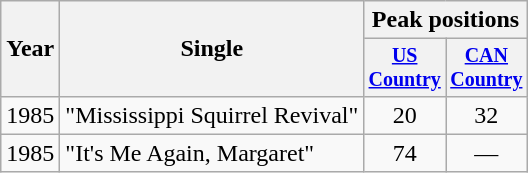<table class="wikitable" style="text-align:center;">
<tr>
<th rowspan="2">Year</th>
<th rowspan="2">Single</th>
<th colspan="2">Peak positions</th>
</tr>
<tr style="font-size:smaller;">
<th width="45"><a href='#'>US Country</a></th>
<th width="45"><a href='#'>CAN Country</a></th>
</tr>
<tr>
<td>1985</td>
<td align="left">"Mississippi Squirrel Revival"</td>
<td>20</td>
<td>32</td>
</tr>
<tr>
<td>1985</td>
<td align="left">"It's Me Again, Margaret"</td>
<td>74</td>
<td>—</td>
</tr>
</table>
